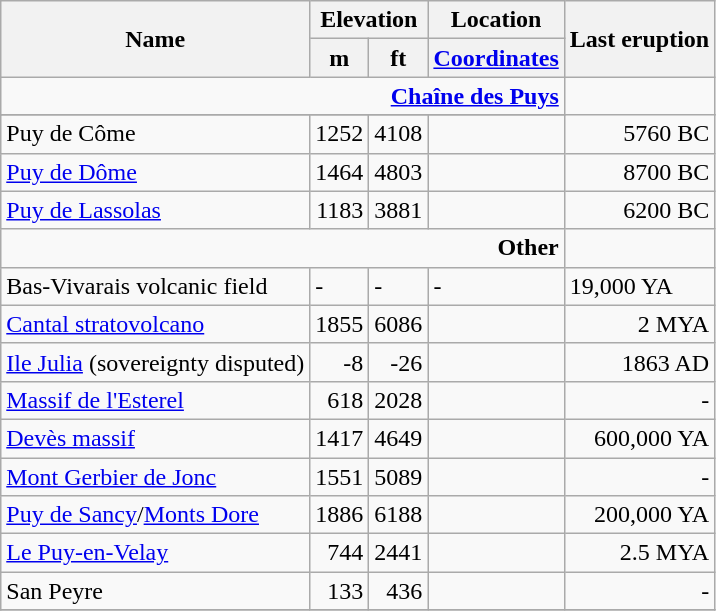<table class="wikitable">
<tr>
<th rowspan="2">Name</th>
<th colspan ="2">Elevation</th>
<th>Location</th>
<th rowspan="2">Last eruption</th>
</tr>
<tr>
<th>m</th>
<th>ft</th>
<th><a href='#'>Coordinates</a></th>
</tr>
<tr align="right">
<td colspan="4" ><strong><a href='#'>Chaîne des Puys</a></strong></td>
</tr>
<tr>
</tr>
<tr align="right">
<td align="left">Puy de Côme</td>
<td>1252</td>
<td>4108</td>
<td></td>
<td>5760 BC</td>
</tr>
<tr align="right">
<td align="left"><a href='#'>Puy de Dôme</a></td>
<td>1464</td>
<td>4803</td>
<td></td>
<td>8700 BC</td>
</tr>
<tr align="right">
<td align="left"><a href='#'>Puy de Lassolas</a></td>
<td>1183</td>
<td>3881</td>
<td></td>
<td>6200 BC</td>
</tr>
<tr align="right">
<td colspan="4" ><strong>Other</strong></td>
</tr>
<tr>
<td align="left">Bas-Vivarais volcanic field</td>
<td>-</td>
<td>-</td>
<td>-</td>
<td>19,000 YA</td>
</tr>
<tr align="right">
<td align="left"><a href='#'>Cantal stratovolcano</a></td>
<td>1855</td>
<td>6086</td>
<td></td>
<td>2 MYA</td>
</tr>
<tr align="right">
<td align="left"><a href='#'>Ile Julia</a> (sovereignty disputed)</td>
<td>-8</td>
<td>-26</td>
<td></td>
<td>1863 AD</td>
</tr>
<tr align="right">
<td align="left"><a href='#'>Massif de l'Esterel</a></td>
<td>618</td>
<td>2028</td>
<td></td>
<td>-</td>
</tr>
<tr align="right">
<td align="left"><a href='#'>Devès massif</a></td>
<td>1417</td>
<td>4649</td>
<td></td>
<td>600,000 YA</td>
</tr>
<tr align="right">
<td align="left"><a href='#'>Mont Gerbier de Jonc</a></td>
<td>1551</td>
<td>5089</td>
<td></td>
<td>-</td>
</tr>
<tr align="right">
<td align="left"><a href='#'>Puy de Sancy</a>/<a href='#'>Monts Dore</a></td>
<td>1886</td>
<td>6188</td>
<td></td>
<td>200,000 YA</td>
</tr>
<tr align="right">
<td align="left"><a href='#'>Le Puy-en-Velay</a></td>
<td>744</td>
<td>2441</td>
<td></td>
<td>2.5 MYA</td>
</tr>
<tr align="right">
<td align="left">San Peyre</td>
<td>133</td>
<td>436</td>
<td></td>
<td>-</td>
</tr>
<tr align="right">
</tr>
</table>
